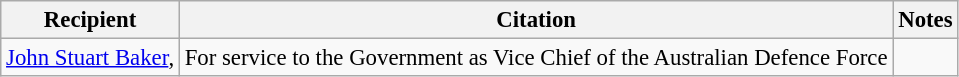<table class="wikitable" style="font-size:95%;">
<tr>
<th>Recipient</th>
<th>Citation</th>
<th>Notes</th>
</tr>
<tr>
<td> <a href='#'>John Stuart Baker</a>, </td>
<td>For service to the Government as Vice Chief of the Australian Defence Force</td>
<td rowspan="1"></td>
</tr>
</table>
